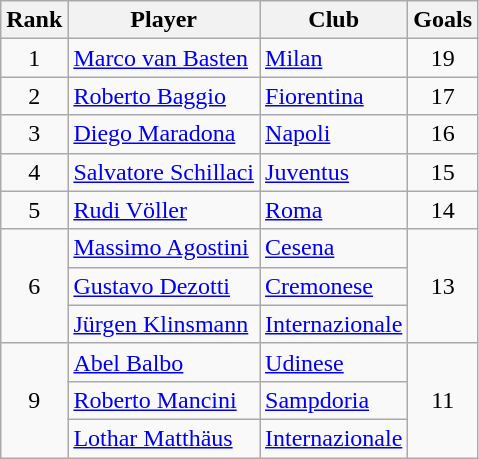<table class="wikitable" style="text-align:center">
<tr>
<th>Rank</th>
<th>Player</th>
<th>Club</th>
<th>Goals</th>
</tr>
<tr>
<td>1</td>
<td align="left"> <a href='#'>Marco van Basten</a></td>
<td align="left"><a href='#'>Milan</a></td>
<td>19</td>
</tr>
<tr>
<td>2</td>
<td align="left"> <a href='#'>Roberto Baggio</a></td>
<td align="left"><a href='#'>Fiorentina</a></td>
<td>17</td>
</tr>
<tr>
<td>3</td>
<td align="left"> <a href='#'>Diego Maradona</a></td>
<td align="left"><a href='#'>Napoli</a></td>
<td>16</td>
</tr>
<tr>
<td>4</td>
<td align="left"> <a href='#'>Salvatore Schillaci</a></td>
<td align="left"><a href='#'>Juventus</a></td>
<td>15</td>
</tr>
<tr>
<td>5</td>
<td align="left"> <a href='#'>Rudi Völler</a></td>
<td align="left"><a href='#'>Roma</a></td>
<td>14</td>
</tr>
<tr>
<td rowspan="3">6</td>
<td align="left"> <a href='#'>Massimo Agostini</a></td>
<td align="left"><a href='#'>Cesena</a></td>
<td rowspan="3">13</td>
</tr>
<tr>
<td align="left"> <a href='#'>Gustavo Dezotti</a></td>
<td align="left"><a href='#'>Cremonese</a></td>
</tr>
<tr>
<td align="left"> <a href='#'>Jürgen Klinsmann</a></td>
<td align="left"><a href='#'>Internazionale</a></td>
</tr>
<tr>
<td rowspan="3">9</td>
<td align="left"> <a href='#'>Abel Balbo</a></td>
<td align="left"><a href='#'>Udinese</a></td>
<td rowspan="3">11</td>
</tr>
<tr>
<td align="left"> <a href='#'>Roberto Mancini</a></td>
<td align="left"><a href='#'>Sampdoria</a></td>
</tr>
<tr>
<td align="left"> <a href='#'>Lothar Matthäus</a></td>
<td align="left"><a href='#'>Internazionale</a></td>
</tr>
</table>
